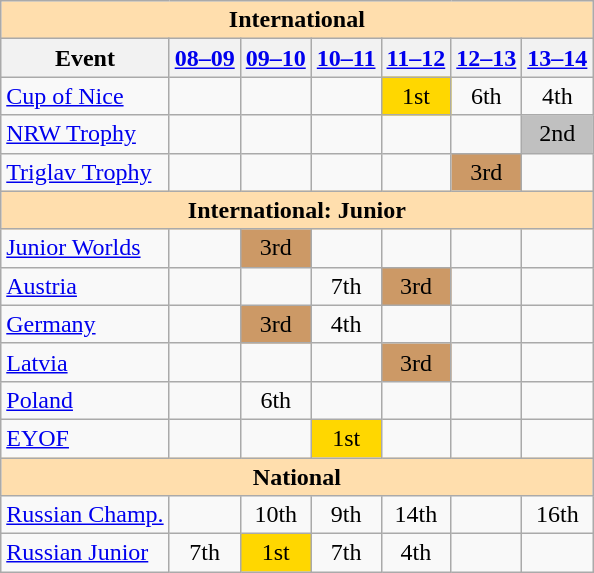<table class="wikitable" style="text-align:center">
<tr>
<th style="background-color: #ffdead; " colspan=7 align=center>International</th>
</tr>
<tr>
<th>Event</th>
<th><a href='#'>08–09</a></th>
<th><a href='#'>09–10</a></th>
<th><a href='#'>10–11</a></th>
<th><a href='#'>11–12</a></th>
<th><a href='#'>12–13</a></th>
<th><a href='#'>13–14</a></th>
</tr>
<tr>
<td align=left><a href='#'>Cup of Nice</a></td>
<td></td>
<td></td>
<td></td>
<td bgcolor=gold>1st</td>
<td>6th</td>
<td>4th</td>
</tr>
<tr>
<td align=left><a href='#'>NRW Trophy</a></td>
<td></td>
<td></td>
<td></td>
<td></td>
<td></td>
<td bgcolor=silver>2nd</td>
</tr>
<tr>
<td align=left><a href='#'>Triglav Trophy</a></td>
<td></td>
<td></td>
<td></td>
<td></td>
<td bgcolor=cc9966>3rd</td>
<td></td>
</tr>
<tr>
<th style="background-color: #ffdead; " colspan=7 align=center>International: Junior</th>
</tr>
<tr>
<td align=left><a href='#'>Junior Worlds</a></td>
<td></td>
<td bgcolor=cc9966>3rd</td>
<td></td>
<td></td>
<td></td>
<td></td>
</tr>
<tr>
<td align=left> <a href='#'>Austria</a></td>
<td></td>
<td></td>
<td>7th</td>
<td bgcolor=cc9966>3rd</td>
<td></td>
<td></td>
</tr>
<tr>
<td align=left> <a href='#'>Germany</a></td>
<td></td>
<td bgcolor=cc9966>3rd</td>
<td>4th</td>
<td></td>
<td></td>
<td></td>
</tr>
<tr>
<td align=left> <a href='#'>Latvia</a></td>
<td></td>
<td></td>
<td></td>
<td bgcolor=cc9966>3rd</td>
<td></td>
<td></td>
</tr>
<tr>
<td align=left> <a href='#'>Poland</a></td>
<td></td>
<td>6th</td>
<td></td>
<td></td>
<td></td>
<td></td>
</tr>
<tr>
<td align=left><a href='#'>EYOF</a></td>
<td></td>
<td></td>
<td bgcolor=gold>1st</td>
<td></td>
<td></td>
<td></td>
</tr>
<tr>
<th style="background-color: #ffdead; " colspan=7 align=center>National</th>
</tr>
<tr>
<td align=left><a href='#'>Russian Champ.</a></td>
<td></td>
<td>10th</td>
<td>9th</td>
<td>14th</td>
<td></td>
<td>16th</td>
</tr>
<tr>
<td align=left><a href='#'>Russian Junior</a></td>
<td>7th</td>
<td bgcolor=gold>1st</td>
<td>7th</td>
<td>4th</td>
<td></td>
<td></td>
</tr>
</table>
